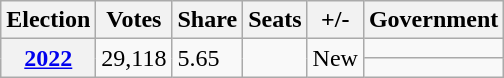<table class="wikitable">
<tr>
<th>Election</th>
<th>Votes</th>
<th>Share</th>
<th>Seats</th>
<th>+/-</th>
<th>Government</th>
</tr>
<tr>
<th rowspan="2"><a href='#'>2022</a></th>
<td rowspan="2">29,118</td>
<td rowspan="2">5.65</td>
<td rowspan="2"></td>
<td rowspan="2">New</td>
<td></td>
</tr>
<tr>
<td></td>
</tr>
</table>
